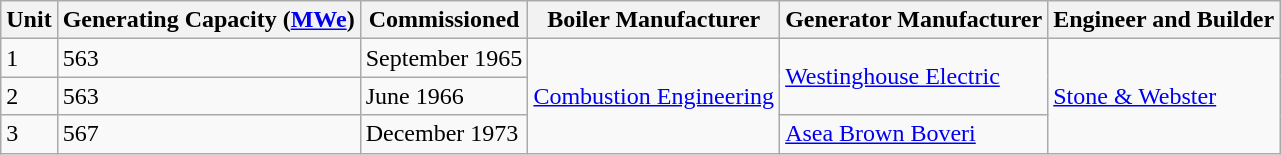<table class="wikitable">
<tr>
<th>Unit</th>
<th>Generating Capacity (<a href='#'>MWe</a>)</th>
<th>Commissioned</th>
<th>Boiler Manufacturer</th>
<th>Generator Manufacturer</th>
<th>Engineer and Builder</th>
</tr>
<tr>
<td>1</td>
<td>563</td>
<td>September 1965</td>
<td rowspan="3"><a href='#'>Combustion Engineering</a></td>
<td rowspan="2"><a href='#'>Westinghouse Electric</a></td>
<td rowspan="3"><a href='#'>Stone & Webster</a></td>
</tr>
<tr>
<td>2</td>
<td>563</td>
<td>June 1966</td>
</tr>
<tr>
<td>3</td>
<td>567</td>
<td>December 1973</td>
<td><a href='#'>Asea Brown Boveri</a></td>
</tr>
</table>
